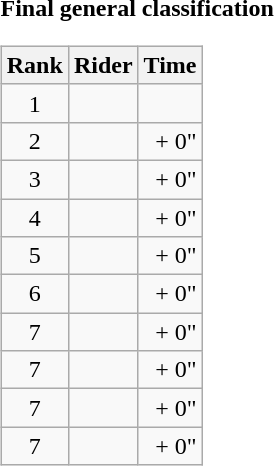<table>
<tr>
<td><strong>Final general classification</strong><br><table class="wikitable">
<tr>
<th scope="col">Rank</th>
<th scope="col">Rider</th>
<th scope="col">Time</th>
</tr>
<tr>
<td style="text-align:center;">1</td>
<td></td>
<td style="text-align:right;"></td>
</tr>
<tr>
<td style="text-align:center;">2</td>
<td></td>
<td style="text-align:right;">+ 0"</td>
</tr>
<tr>
<td style="text-align:center;">3</td>
<td></td>
<td style="text-align:right;">+ 0"</td>
</tr>
<tr>
<td style="text-align:center;">4</td>
<td></td>
<td style="text-align:right;">+ 0"</td>
</tr>
<tr>
<td style="text-align:center;">5</td>
<td></td>
<td style="text-align:right;">+ 0"</td>
</tr>
<tr>
<td style="text-align:center;">6</td>
<td></td>
<td style="text-align:right;">+ 0"</td>
</tr>
<tr>
<td style="text-align:center;">7</td>
<td></td>
<td style="text-align:right;">+ 0"</td>
</tr>
<tr>
<td style="text-align:center;">7</td>
<td></td>
<td style="text-align:right;">+ 0"</td>
</tr>
<tr>
<td style="text-align:center;">7</td>
<td></td>
<td style="text-align:right;">+ 0"</td>
</tr>
<tr>
<td style="text-align:center;">7</td>
<td></td>
<td style="text-align:right;">+ 0"</td>
</tr>
</table>
</td>
</tr>
</table>
